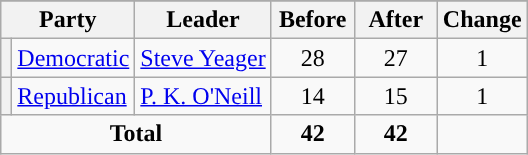<table class="wikitable" style="text-align:center;">
<tr>
</tr>
<tr>
<th colspan="2">Party</th>
<th>Leader</th>
<th style="width:3em">Before</th>
<th style="width:3em">After</th>
<th style="width:3em">Change</th>
</tr>
<tr>
<th style="background-color:"></th>
<td style="text-align:left;"><a href='#'>Democratic</a></td>
<td style="text-align:left;"><a href='#'>Steve Yeager</a></td>
<td>28</td>
<td>27</td>
<td> 1</td>
</tr>
<tr>
<th style="background-color:"></th>
<td style="text-align:left;"><a href='#'>Republican</a></td>
<td style="text-align:left;"><a href='#'>P. K. O'Neill</a></td>
<td>14</td>
<td>15</td>
<td> 1</td>
</tr>
<tr>
<td colspan="3"><strong>Total</strong></td>
<td><strong>42</strong></td>
<td><strong>42</strong></td>
<td></td>
</tr>
</table>
